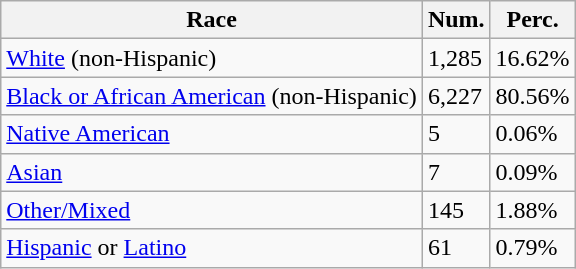<table class="wikitable">
<tr>
<th>Race</th>
<th>Num.</th>
<th>Perc.</th>
</tr>
<tr>
<td><a href='#'>White</a> (non-Hispanic)</td>
<td>1,285</td>
<td>16.62%</td>
</tr>
<tr>
<td><a href='#'>Black or African American</a> (non-Hispanic)</td>
<td>6,227</td>
<td>80.56%</td>
</tr>
<tr>
<td><a href='#'>Native American</a></td>
<td>5</td>
<td>0.06%</td>
</tr>
<tr>
<td><a href='#'>Asian</a></td>
<td>7</td>
<td>0.09%</td>
</tr>
<tr>
<td><a href='#'>Other/Mixed</a></td>
<td>145</td>
<td>1.88%</td>
</tr>
<tr>
<td><a href='#'>Hispanic</a> or <a href='#'>Latino</a></td>
<td>61</td>
<td>0.79%</td>
</tr>
</table>
